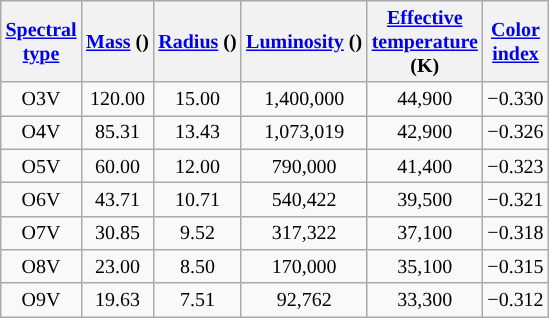<table class="wikitable floatright" style="text-align:center; font-size:smaller;">
<tr>
<th><a href='#'>Spectral<br>type</a></th>
<th><a href='#'>Mass</a> ()</th>
<th><a href='#'>Radius</a> ()</th>
<th><a href='#'>Luminosity</a> ()</th>
<th><a href='#'>Effective<br>temperature</a><br>(K)</th>
<th><a href='#'>Color<br>index</a><br></th>
</tr>
<tr>
<td>O3V</td>
<td>120.00</td>
<td>15.00</td>
<td>1,400,000</td>
<td style="background-color:#">44,900</td>
<td>−0.330</td>
</tr>
<tr>
<td>O4V</td>
<td>85.31</td>
<td>13.43</td>
<td>1,073,019</td>
<td style="background-color:#">42,900</td>
<td>−0.326</td>
</tr>
<tr>
<td>O5V</td>
<td>60.00</td>
<td>12.00</td>
<td>790,000</td>
<td style="background-color:#">41,400</td>
<td>−0.323</td>
</tr>
<tr>
<td>O6V</td>
<td>43.71</td>
<td>10.71</td>
<td>540,422</td>
<td style="background-color:#">39,500</td>
<td>−0.321</td>
</tr>
<tr>
<td>O7V</td>
<td>30.85</td>
<td>9.52</td>
<td>317,322</td>
<td style="background-color:#">37,100</td>
<td>−0.318</td>
</tr>
<tr>
<td>O8V</td>
<td>23.00</td>
<td>8.50</td>
<td>170,000</td>
<td style="background-color:#">35,100</td>
<td>−0.315</td>
</tr>
<tr>
<td>O9V</td>
<td>19.63</td>
<td>7.51</td>
<td>92,762</td>
<td style="background-color:#">33,300</td>
<td>−0.312</td>
</tr>
</table>
